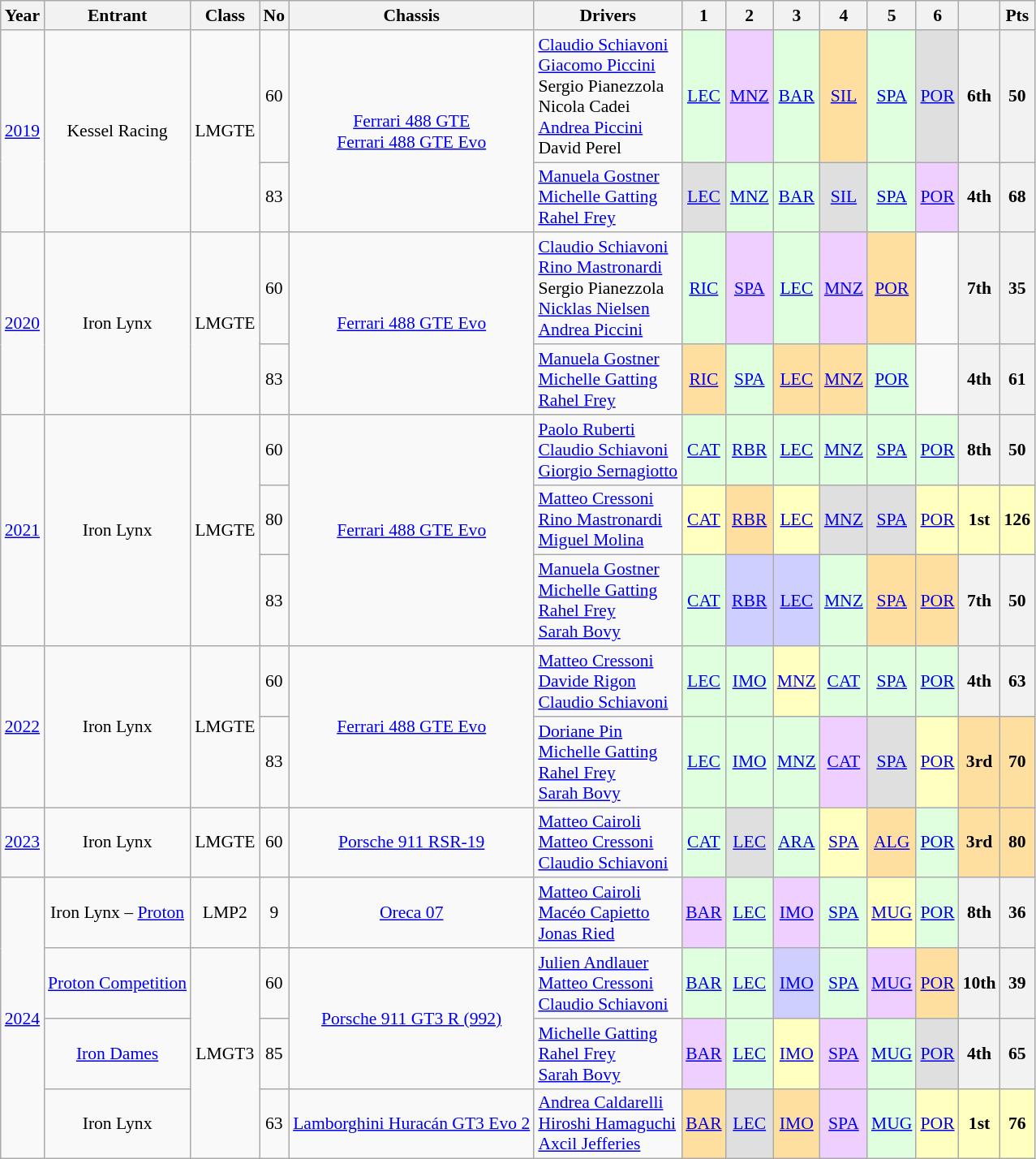<table class="wikitable" style="font-size: 90%; text-align:center">
<tr>
<th>Year</th>
<th>Entrant</th>
<th>Class</th>
<th>No</th>
<th>Chassis</th>
<th>Drivers</th>
<th>1</th>
<th>2</th>
<th>3</th>
<th>4</th>
<th>5</th>
<th>6</th>
<th></th>
<th>Pts</th>
</tr>
<tr>
<td rowspan="2"><a href='#'>2019</a></td>
<td rowspan="2"> Kessel Racing</td>
<td rowspan="2">LMGTE</td>
<td>60</td>
<td rowspan="2"><a href='#'>Ferrari 488 GTE</a> <small></small><br><a href='#'>Ferrari 488 GTE Evo</a> <small></small></td>
<td align="left"> <a href='#'>Claudio Schiavoni</a><br> <a href='#'>Giacomo Piccini</a><br> Sergio Pianezzola<br> Nicola Cadei<br> <a href='#'>Andrea Piccini</a><br> David Perel</td>
<td style="background:#DFFFDF;"><a href='#'>LEC</a><br></td>
<td style="background:#EFCFFF;"><a href='#'>MNZ</a><br></td>
<td style="background:#DFFFDF;"><a href='#'>BAR</a><br></td>
<td style="background:#FFDF9F;"><a href='#'>SIL</a><br></td>
<td style="background:#DFFFDF;"><a href='#'>SPA</a><br></td>
<td style="background:#DFDFDF;"><a href='#'>POR</a><br></td>
<th>6th</th>
<th>50</th>
</tr>
<tr>
<td>83</td>
<td align="left"> <a href='#'>Manuela Gostner</a><br> <a href='#'>Michelle Gatting</a><br> <a href='#'>Rahel Frey</a></td>
<td style="background:#DFDFDF;"><a href='#'>LEC</a><br></td>
<td style="background:#DFFFDF;"><a href='#'>MNZ</a><br></td>
<td style="background:#DFFFDF;"><a href='#'>BAR</a><br></td>
<td style="background:#DFDFDF;"><a href='#'>SIL</a><br></td>
<td style="background:#DFFFDF;"><a href='#'>SPA</a><br></td>
<td style="background:#EFCFFF;"><a href='#'>POR</a><br></td>
<th>4th</th>
<th>68</th>
</tr>
<tr>
<td rowspan="2"><a href='#'>2020</a></td>
<td rowspan="2"> Iron Lynx</td>
<td rowspan="2">LMGTE</td>
<td>60</td>
<td rowspan="2"><a href='#'>Ferrari 488 GTE Evo</a></td>
<td align="left"> <a href='#'>Claudio Schiavoni</a><br> <a href='#'>Rino Mastronardi</a><br> Sergio Pianezzola<br> <a href='#'>Nicklas Nielsen</a><br> <a href='#'>Andrea Piccini</a></td>
<td style="background:#DFFFDF;"><a href='#'>RIC</a><br></td>
<td style="background:#EFCFFF;"><a href='#'>SPA</a><br></td>
<td style="background:#DFFFDF;"><a href='#'>LEC</a><br></td>
<td style="background:#EFCFFF;"><a href='#'>MNZ</a><br></td>
<td style="background:#FFDF9F;"><a href='#'>POR</a><br></td>
<td></td>
<th>7th</th>
<th>35</th>
</tr>
<tr>
<td>83</td>
<td align="left"> <a href='#'>Manuela Gostner</a><br> <a href='#'>Michelle Gatting</a><br> <a href='#'>Rahel Frey</a></td>
<td style="background:#FFDF9F;"><a href='#'>RIC</a><br></td>
<td style="background:#DFFFDF;"><a href='#'>SPA</a><br></td>
<td style="background:#FFDF9F;"><a href='#'>LEC</a><br></td>
<td style="background:#FFDF9F;"><a href='#'>MNZ</a><br></td>
<td style="background:#DFFFDF;"><a href='#'>POR</a><br></td>
<td></td>
<th>4th</th>
<th>61</th>
</tr>
<tr>
<td rowspan="3"><a href='#'>2021</a></td>
<td rowspan="3"> Iron Lynx</td>
<td rowspan="3">LMGTE</td>
<td>60</td>
<td rowspan="3"><a href='#'>Ferrari 488 GTE Evo</a></td>
<td align="left"> <a href='#'>Paolo Ruberti</a><br> <a href='#'>Claudio Schiavoni</a><br> <a href='#'>Giorgio Sernagiotto</a></td>
<td style="background:#DFFFDF;"><a href='#'>CAT</a><br></td>
<td style="background:#DFFFDF;"><a href='#'>RBR</a><br></td>
<td style="background:#DFFFDF;"><a href='#'>LEC</a><br></td>
<td style="background:#DFFFDF;"><a href='#'>MNZ</a><br></td>
<td style="background:#DFFFDF;"><a href='#'>SPA</a><br></td>
<td style="background:#DFFFDF;"><a href='#'>POR</a><br></td>
<th>8th</th>
<th>50</th>
</tr>
<tr>
<td>80</td>
<td align="left"> <a href='#'>Matteo Cressoni</a><br> <a href='#'>Rino Mastronardi</a><br> <a href='#'>Miguel Molina</a></td>
<td style="background:#ffffbf;"><a href='#'>CAT</a><br></td>
<td style="background:#FFDF9F;"><a href='#'>RBR</a><br></td>
<td style="background:#ffffbf;"><a href='#'>LEC</a><br></td>
<td style="background:#DFDFDF;"><a href='#'>MNZ</a><br></td>
<td style="background:#DFDFDF;"><a href='#'>SPA</a><br></td>
<td style="background:#ffffbf;"><a href='#'>POR</a><br></td>
<th style="background:#ffffbf;">1st</th>
<th style="background:#ffffbf;">126</th>
</tr>
<tr>
<td>83</td>
<td align="left"> <a href='#'>Manuela Gostner</a><br> <a href='#'>Michelle Gatting</a><br> <a href='#'>Rahel Frey</a><br> <a href='#'>Sarah Bovy</a></td>
<td style="background:#DFFFDF;"><a href='#'>CAT</a><br></td>
<td style="background:#cfcfff;"><a href='#'>RBR</a><br></td>
<td style="background:#cfcfff;"><a href='#'>LEC</a><br></td>
<td style="background:#DFFFDF;"><a href='#'>MNZ</a><br></td>
<td style="background:#FFDF9F;"><a href='#'>SPA</a><br></td>
<td style="background:#FFDF9F;"><a href='#'>POR</a><br></td>
<th>7th</th>
<th>50</th>
</tr>
<tr>
<td rowspan="2"><a href='#'>2022</a></td>
<td rowspan="2"> Iron Lynx</td>
<td rowspan="2">LMGTE</td>
<td>60</td>
<td rowspan="2"><a href='#'>Ferrari 488 GTE Evo</a></td>
<td align="left"> <a href='#'>Matteo Cressoni</a><br> <a href='#'>Davide Rigon</a><br> <a href='#'>Claudio Schiavoni</a></td>
<td style="background:#DFFFDF;"><a href='#'>LEC</a><br></td>
<td style="background:#DFFFDF;"><a href='#'>IMO</a><br></td>
<td style="background:#ffffbf;"><a href='#'>MNZ</a><br></td>
<td style="background:#DFFFDF;"><a href='#'>CAT</a><br></td>
<td style="background:#DFFFDF;"><a href='#'>SPA</a><br></td>
<td style="background:#DFFFDF;"><a href='#'>POR</a><br></td>
<th>4th</th>
<th>63</th>
</tr>
<tr>
<td>83</td>
<td align="left"> <a href='#'>Doriane Pin</a><br> <a href='#'>Michelle Gatting</a><br> <a href='#'>Rahel Frey</a><br> <a href='#'>Sarah Bovy</a></td>
<td style="background:#DFFFDF;"><a href='#'>LEC</a><br></td>
<td style="background:#DFFFDF;"><a href='#'>IMO</a><br></td>
<td style="background:#DFFFDF;"><a href='#'>MNZ</a><br></td>
<td style="background:#EFCFFF;"><a href='#'>CAT</a><br></td>
<td style="background:#dfdfdf;"><a href='#'>SPA</a><br></td>
<td style="background:#ffffbf;"><a href='#'>POR</a><br></td>
<th style="background:#FFDF9F;">3rd</th>
<th style="background:#FFDF9F;">70</th>
</tr>
<tr>
<td><a href='#'>2023</a></td>
<td> Iron Lynx</td>
<td>LMGTE</td>
<td>60</td>
<td><a href='#'>Porsche 911 RSR-19</a></td>
<td align="left"> <a href='#'>Matteo Cairoli</a><br> <a href='#'>Matteo Cressoni</a><br> <a href='#'>Claudio Schiavoni</a></td>
<td style="background:#DFFFDF;"><a href='#'>CAT</a><br></td>
<td style="background:#dfdfdf;"><a href='#'>LEC</a><br></td>
<td style="background:#DFFFDF;"><a href='#'>ARA</a><br></td>
<td style="background:#ffffbf;"><a href='#'>SPA</a><br></td>
<td style="background:#FFDF9F;"><a href='#'>ALG</a><br></td>
<td style="background:#DFFFDF;"><a href='#'>POR</a><br></td>
<th style="background:#FFDF9F;">3rd</th>
<th style="background:#FFDF9F;">80</th>
</tr>
<tr>
<td rowspan="4"><a href='#'>2024</a></td>
<td> Iron Lynx – <a href='#'>Proton</a></td>
<td>LMP2</td>
<td>9</td>
<td><a href='#'>Oreca 07</a></td>
<td align="left"> <a href='#'>Matteo Cairoli</a><br> <a href='#'>Macéo Capietto</a><br> <a href='#'>Jonas Ried</a></td>
<td style="background:#EFCFFF;"><a href='#'>BAR</a><br></td>
<td style="background:#DFFFDF;"><a href='#'>LEC</a><br></td>
<td style="background:#EFCFFF;"><a href='#'>IMO</a><br></td>
<td style="background:#DFFFDF;"><a href='#'>SPA</a><br></td>
<td style="background:#FFFFBF;"><a href='#'>MUG</a><br></td>
<td style="background:#DFFFDF;"><a href='#'>POR</a><br></td>
<th>8th</th>
<th>36</th>
</tr>
<tr>
<td> <a href='#'>Proton Competition</a></td>
<td rowspan="3">LMGT3</td>
<td>60</td>
<td rowspan="2"><a href='#'>Porsche 911 GT3 R (992)</a></td>
<td align="left"> <a href='#'>Julien Andlauer</a><br> <a href='#'>Matteo Cressoni</a><br> <a href='#'>Claudio Schiavoni</a></td>
<td style="background:#DFFFDF;"><a href='#'>BAR</a><br></td>
<td style="background:#DFFFDF;"><a href='#'>LEC</a><br></td>
<td style="background:#CFCFFF;"><a href='#'>IMO</a><br></td>
<td style="background:#DFFFDF;"><a href='#'>SPA</a><br></td>
<td style="background:#EFCFFF;"><a href='#'>MUG</a><br></td>
<td style="background:#FFDF9F;"><a href='#'>POR</a><br></td>
<th>10th</th>
<th>39</th>
</tr>
<tr>
<td> <a href='#'>Iron Dames</a></td>
<td>85</td>
<td align="left"> <a href='#'>Michelle Gatting</a><br> <a href='#'>Rahel Frey</a><br> <a href='#'>Sarah Bovy</a></td>
<td style="background:#EFCFFF;"><a href='#'>BAR</a><br></td>
<td style="background:#DFFFDF;"><a href='#'>LEC</a><br></td>
<td style="background:#ffffbf;"><a href='#'>IMO</a><br></td>
<td style="background:#EFCFFF;"><a href='#'>SPA</a><br></td>
<td style="background:#DFFFDF;"><a href='#'>MUG</a><br></td>
<td style="background:#DFDFDF;"><a href='#'>POR</a><br></td>
<th>4th</th>
<th>65</th>
</tr>
<tr>
<td> Iron Lynx</td>
<td>63</td>
<td><a href='#'>Lamborghini Huracán GT3 Evo 2</a></td>
<td align="left"> <a href='#'>Andrea Caldarelli</a><br> <a href='#'>Hiroshi Hamaguchi</a><br> <a href='#'>Axcil Jefferies</a></td>
<td style="background:#FFDF9F;"><a href='#'>BAR</a><br></td>
<td style="background:#DFDFDF;"><a href='#'>LEC</a><br></td>
<td style="background:#FFDF9F;"><a href='#'>IMO</a><br></td>
<td style="background:#EFCFFF;"><a href='#'>SPA</a><br></td>
<td style="background:#DFFFDF;"><a href='#'>MUG</a><br></td>
<td style="background:#FFFFBF;"><a href='#'>POR</a><br></td>
<th style="background:#FFFFBF;">1st</th>
<th style="background:#FFFFBF;">76</th>
</tr>
</table>
